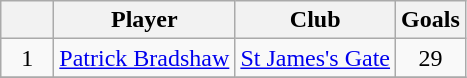<table class="wikitable" border="1">
<tr>
<th width="28"></th>
<th>Player</th>
<th>Club</th>
<th>Goals</th>
</tr>
<tr>
<td align="center">1</td>
<td><a href='#'>Patrick Bradshaw</a></td>
<td><a href='#'>St James's Gate</a></td>
<td align="center">29</td>
</tr>
<tr>
</tr>
</table>
